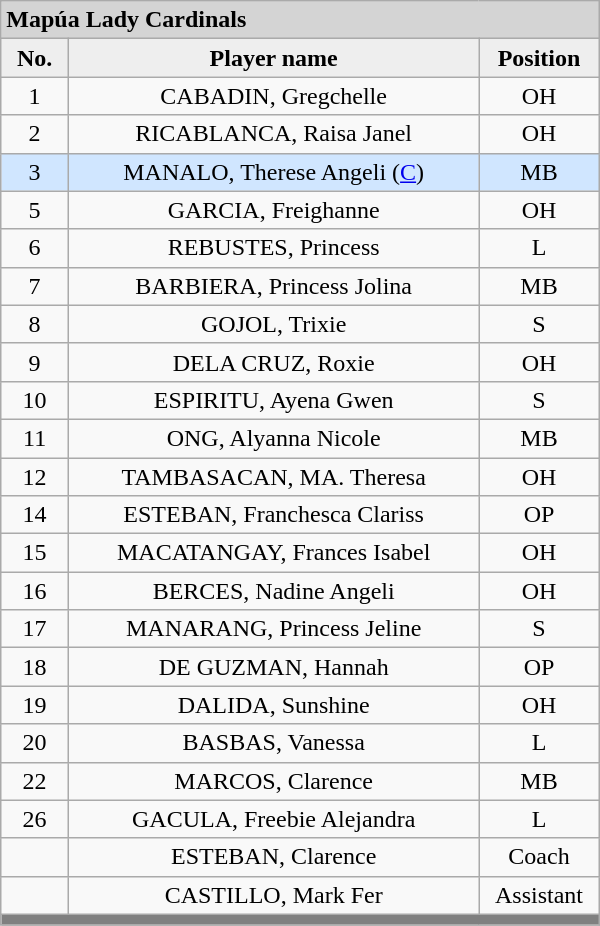<table class='wikitable mw-collapsible mw-collapsed' style='text-align: center; font-size: 100%; width: 400px; border: none;'>
<tr>
<th style="background:#D4D4D4; text-align:left;" colspan=3> Mapúa Lady Cardinals</th>
</tr>
<tr style="background:#EEEEEE; font-weight:bold;">
<td width=5%>No.</td>
<td width=40%>Player name</td>
<td width=5%>Position</td>
</tr>
<tr>
<td>1</td>
<td>CABADIN, Gregchelle</td>
<td>OH</td>
</tr>
<tr>
<td>2</td>
<td>RICABLANCA, Raisa Janel</td>
<td>OH</td>
</tr>
<tr style="background: #D0E6FF">
<td>3</td>
<td>MANALO, Therese Angeli (<a href='#'>C</a>)</td>
<td>MB</td>
</tr>
<tr>
<td>5</td>
<td>GARCIA, Freighanne</td>
<td>OH</td>
</tr>
<tr>
<td>6</td>
<td>REBUSTES, Princess</td>
<td>L</td>
</tr>
<tr>
<td>7</td>
<td>BARBIERA, Princess Jolina</td>
<td>MB</td>
</tr>
<tr>
<td>8</td>
<td>GOJOL, Trixie</td>
<td>S</td>
</tr>
<tr>
<td>9</td>
<td>DELA CRUZ, Roxie</td>
<td>OH</td>
</tr>
<tr>
<td>10</td>
<td>ESPIRITU, Ayena Gwen</td>
<td>S</td>
</tr>
<tr>
<td>11</td>
<td>ONG, Alyanna Nicole</td>
<td>MB</td>
</tr>
<tr>
<td>12</td>
<td>TAMBASACAN, MA. Theresa</td>
<td>OH</td>
</tr>
<tr>
<td>14</td>
<td>ESTEBAN, Franchesca Clariss</td>
<td>OP</td>
</tr>
<tr>
<td>15</td>
<td>MACATANGAY, Frances Isabel</td>
<td>OH</td>
</tr>
<tr>
<td>16</td>
<td>BERCES, Nadine Angeli</td>
<td>OH</td>
</tr>
<tr>
<td>17</td>
<td>MANARANG, Princess Jeline</td>
<td>S</td>
</tr>
<tr>
<td>18</td>
<td>DE GUZMAN, Hannah</td>
<td>OP</td>
</tr>
<tr>
<td>19</td>
<td>DALIDA, Sunshine</td>
<td>OH</td>
</tr>
<tr>
<td>20</td>
<td>BASBAS, Vanessa</td>
<td>L</td>
</tr>
<tr>
<td>22</td>
<td>MARCOS, Clarence</td>
<td>MB</td>
</tr>
<tr>
<td>26</td>
<td>GACULA, Freebie Alejandra</td>
<td>L</td>
</tr>
<tr>
<td></td>
<td>ESTEBAN, Clarence</td>
<td>Coach</td>
</tr>
<tr>
<td></td>
<td>CASTILLO, Mark Fer</td>
<td>Assistant</td>
</tr>
<tr>
<th style='background: grey;' colspan=3></th>
</tr>
</table>
